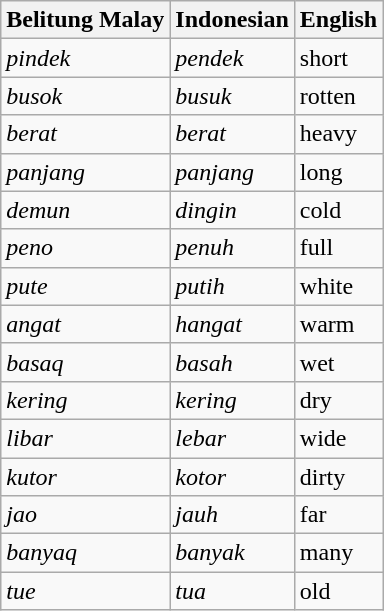<table class="wikitable">
<tr>
<th>Belitung Malay</th>
<th>Indonesian</th>
<th>English</th>
</tr>
<tr>
<td><em>pindek</em></td>
<td><em>pendek</em></td>
<td>short</td>
</tr>
<tr>
<td><em>busok</em></td>
<td><em>busuk</em></td>
<td>rotten</td>
</tr>
<tr>
<td><em>berat</em></td>
<td><em>berat</em></td>
<td>heavy</td>
</tr>
<tr>
<td><em>panjang</em></td>
<td><em>panjang</em></td>
<td>long</td>
</tr>
<tr>
<td><em>demun</em></td>
<td><em>dingin</em></td>
<td>cold</td>
</tr>
<tr>
<td><em>peno</em></td>
<td><em>penuh</em></td>
<td>full</td>
</tr>
<tr>
<td><em>pute</em></td>
<td><em>putih</em></td>
<td>white</td>
</tr>
<tr>
<td><em>angat</em></td>
<td><em>hangat</em></td>
<td>warm</td>
</tr>
<tr>
<td><em>basaq</em></td>
<td><em>basah</em></td>
<td>wet</td>
</tr>
<tr>
<td><em>kering</em></td>
<td><em>kering</em></td>
<td>dry</td>
</tr>
<tr>
<td><em>libar</em></td>
<td><em>lebar</em></td>
<td>wide</td>
</tr>
<tr>
<td><em>kutor</em></td>
<td><em>kotor</em></td>
<td>dirty</td>
</tr>
<tr>
<td><em>jao</em></td>
<td><em>jauh</em></td>
<td>far</td>
</tr>
<tr>
<td><em>banyaq</em></td>
<td><em>banyak</em></td>
<td>many</td>
</tr>
<tr>
<td><em>tue</em></td>
<td><em>tua</em></td>
<td>old</td>
</tr>
</table>
